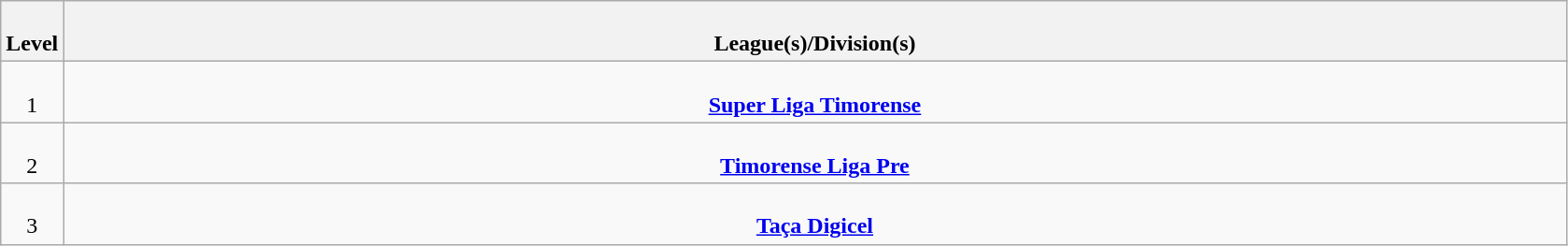<table class="wikitable" style="text-align: center;">
<tr>
<th style="width:4%;"><br>Level</th>
<th colspan="12" style="width:96%;"><br>League(s)/Division(s)</th>
</tr>
<tr>
<td style="width:4%;"><br>1</td>
<td colspan="12" style="width:96%;"><br><strong><a href='#'>Super Liga Timorense</a></strong></td>
</tr>
<tr>
<td style="width:4%;"><br>2</td>
<td colspan="12" style="width:96%;"><br><strong><a href='#'>Timorense Liga Pre</a></strong></td>
</tr>
<tr>
<td style="width:4%;"><br>3</td>
<td colspan="12" style="width:96%;"><br><strong><a href='#'>Taça Digicel</a></strong></td>
</tr>
</table>
